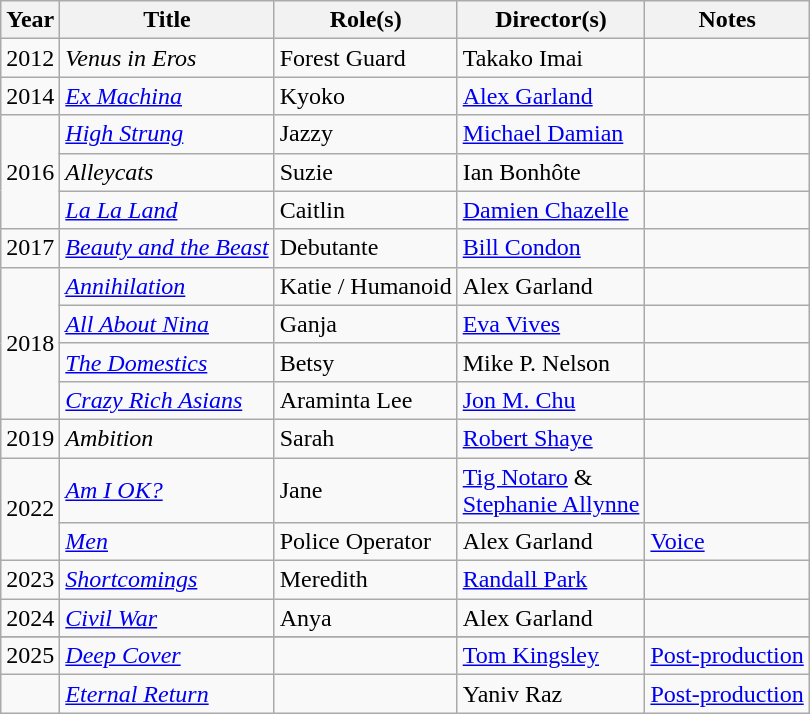<table class="wikitable">
<tr>
<th>Year</th>
<th>Title</th>
<th>Role(s)</th>
<th>Director(s)</th>
<th>Notes</th>
</tr>
<tr>
<td>2012</td>
<td><em>Venus in Eros</em></td>
<td>Forest Guard</td>
<td>Takako Imai</td>
<td></td>
</tr>
<tr>
<td>2014</td>
<td><em><a href='#'>Ex Machina</a></em></td>
<td>Kyoko</td>
<td><a href='#'>Alex Garland</a></td>
<td></td>
</tr>
<tr>
<td rowspan="3">2016</td>
<td><em><a href='#'>High Strung</a></em></td>
<td>Jazzy</td>
<td><a href='#'>Michael Damian</a></td>
<td></td>
</tr>
<tr>
<td><em>Alleycats</em></td>
<td>Suzie</td>
<td>Ian Bonhôte</td>
<td></td>
</tr>
<tr>
<td><em><a href='#'>La La Land</a></em></td>
<td>Caitlin</td>
<td><a href='#'>Damien Chazelle</a></td>
<td></td>
</tr>
<tr>
<td>2017</td>
<td><em><a href='#'>Beauty and the Beast</a></em></td>
<td>Debutante</td>
<td><a href='#'>Bill Condon</a></td>
<td></td>
</tr>
<tr>
<td rowspan="4">2018</td>
<td><em><a href='#'>Annihilation</a></em></td>
<td>Katie / Humanoid</td>
<td>Alex Garland</td>
<td></td>
</tr>
<tr>
<td><em><a href='#'>All About Nina</a></em></td>
<td>Ganja</td>
<td><a href='#'>Eva Vives</a></td>
<td></td>
</tr>
<tr>
<td><em><a href='#'>The Domestics</a></em></td>
<td>Betsy</td>
<td>Mike P. Nelson</td>
<td></td>
</tr>
<tr>
<td><em><a href='#'>Crazy Rich Asians</a></em></td>
<td>Araminta Lee</td>
<td><a href='#'>Jon M. Chu</a></td>
<td></td>
</tr>
<tr>
<td>2019</td>
<td><em>Ambition</em></td>
<td>Sarah</td>
<td><a href='#'>Robert Shaye</a></td>
<td></td>
</tr>
<tr>
<td rowspan="2">2022</td>
<td><em><a href='#'>Am I OK?</a></em></td>
<td>Jane</td>
<td><a href='#'>Tig Notaro</a> &<br><a href='#'>Stephanie Allynne</a></td>
<td></td>
</tr>
<tr>
<td><em><a href='#'>Men</a></em></td>
<td>Police Operator</td>
<td>Alex Garland</td>
<td><a href='#'>Voice</a></td>
</tr>
<tr>
<td>2023</td>
<td><em><a href='#'>Shortcomings</a></em></td>
<td>Meredith</td>
<td><a href='#'>Randall Park</a></td>
<td></td>
</tr>
<tr>
<td>2024</td>
<td><em><a href='#'>Civil War</a></em></td>
<td>Anya</td>
<td>Alex Garland</td>
<td></td>
</tr>
<tr>
</tr>
<tr>
<td>2025</td>
<td><em><a href='#'>Deep Cover</a></em></td>
<td></td>
<td><a href='#'>Tom Kingsley</a></td>
<td><a href='#'>Post-production</a></td>
</tr>
<tr>
<td></td>
<td><em><a href='#'>Eternal Return</a></em></td>
<td></td>
<td>Yaniv Raz</td>
<td><a href='#'>Post-production</a></td>
</tr>
</table>
